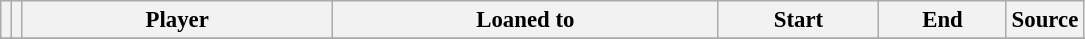<table class="wikitable plainrowheaders sortable" style="font-size:95%">
<tr>
<th></th>
<th></th>
<th scope="col" style="width:200px;">Player</th>
<th scope="col" style="width:250px;">Loaned to</th>
<th scope="col" style="width:100px;">Start</th>
<th scope="col" style="width:78px;">End</th>
<th>Source</th>
</tr>
<tr>
</tr>
</table>
